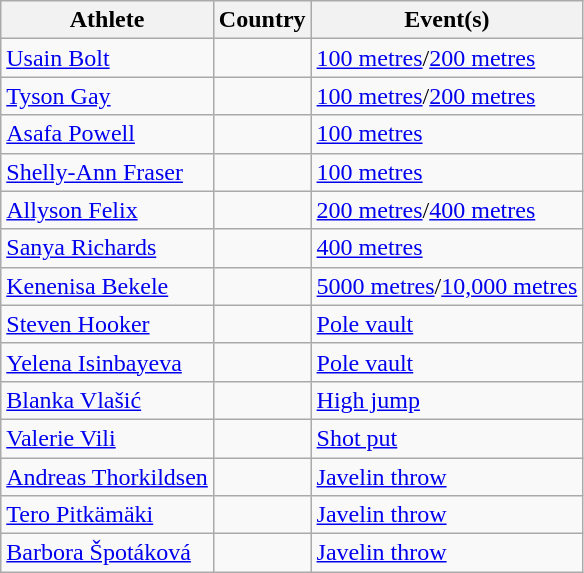<table class="wikitable sortable">
<tr>
<th>Athlete</th>
<th>Country</th>
<th>Event(s)</th>
</tr>
<tr>
<td><a href='#'>Usain Bolt</a></td>
<td></td>
<td><a href='#'>100 metres</a>/<a href='#'>200 metres</a></td>
</tr>
<tr>
<td><a href='#'>Tyson Gay</a></td>
<td></td>
<td><a href='#'>100 metres</a>/<a href='#'>200 metres</a></td>
</tr>
<tr>
<td><a href='#'>Asafa Powell</a></td>
<td></td>
<td><a href='#'>100 metres</a></td>
</tr>
<tr>
<td><a href='#'>Shelly-Ann Fraser</a></td>
<td></td>
<td><a href='#'>100 metres</a></td>
</tr>
<tr>
<td><a href='#'>Allyson Felix</a></td>
<td></td>
<td><a href='#'>200 metres</a>/<a href='#'>400 metres</a></td>
</tr>
<tr>
<td><a href='#'>Sanya Richards</a></td>
<td></td>
<td><a href='#'>400 metres</a></td>
</tr>
<tr>
<td><a href='#'>Kenenisa Bekele</a></td>
<td></td>
<td><a href='#'>5000 metres</a>/<a href='#'>10,000 metres</a></td>
</tr>
<tr>
<td><a href='#'>Steven Hooker</a></td>
<td></td>
<td><a href='#'>Pole vault</a></td>
</tr>
<tr>
<td><a href='#'>Yelena Isinbayeva</a></td>
<td></td>
<td><a href='#'>Pole vault</a></td>
</tr>
<tr>
<td><a href='#'>Blanka Vlašić</a></td>
<td></td>
<td><a href='#'>High jump</a></td>
</tr>
<tr>
<td><a href='#'>Valerie Vili</a></td>
<td></td>
<td><a href='#'>Shot put</a></td>
</tr>
<tr>
<td><a href='#'>Andreas Thorkildsen</a></td>
<td></td>
<td><a href='#'>Javelin throw</a></td>
</tr>
<tr>
<td><a href='#'>Tero Pitkämäki</a></td>
<td></td>
<td><a href='#'>Javelin throw</a></td>
</tr>
<tr>
<td><a href='#'>Barbora Špotáková</a></td>
<td></td>
<td><a href='#'>Javelin throw</a></td>
</tr>
</table>
